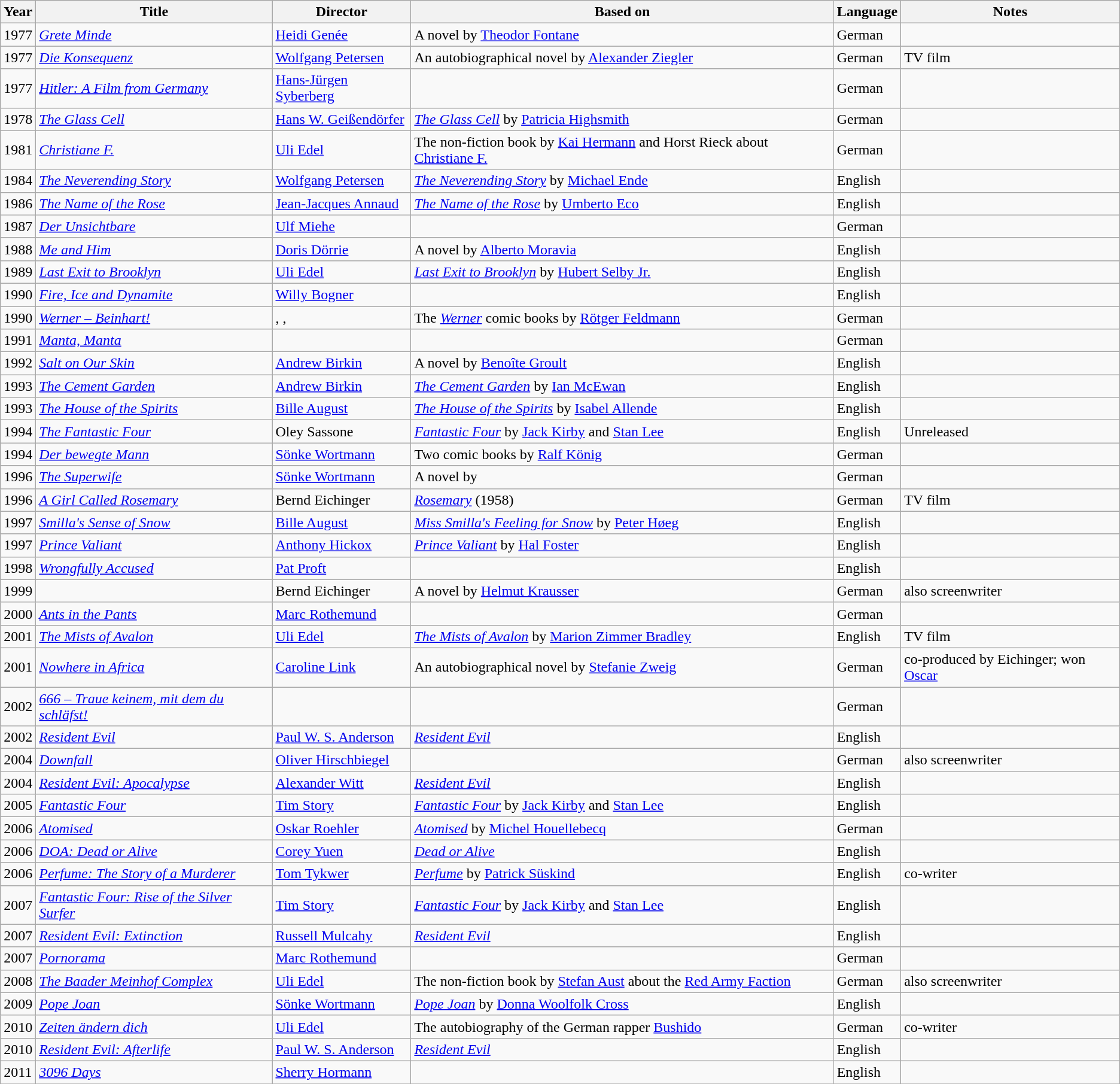<table class="wikitable sortable">
<tr>
<th>Year</th>
<th>Title</th>
<th>Director</th>
<th>Based on</th>
<th>Language</th>
<th class = "unsortable">Notes</th>
</tr>
<tr>
<td>1977</td>
<td><em><a href='#'>Grete Minde</a></em></td>
<td><a href='#'>Heidi Genée</a></td>
<td>A novel by <a href='#'>Theodor Fontane</a></td>
<td>German</td>
<td></td>
</tr>
<tr>
<td>1977</td>
<td><em><a href='#'>Die Konsequenz</a></em></td>
<td><a href='#'>Wolfgang Petersen</a></td>
<td>An autobiographical novel by <a href='#'>Alexander Ziegler</a></td>
<td>German</td>
<td>TV film</td>
</tr>
<tr>
<td>1977</td>
<td><em><a href='#'>Hitler: A Film from Germany</a></em></td>
<td><a href='#'>Hans-Jürgen Syberberg</a></td>
<td></td>
<td>German</td>
<td></td>
</tr>
<tr>
<td>1978</td>
<td><em><a href='#'>The Glass Cell</a></em></td>
<td><a href='#'>Hans W. Geißendörfer</a></td>
<td><em><a href='#'>The Glass Cell</a></em> by <a href='#'>Patricia Highsmith</a></td>
<td>German</td>
<td></td>
</tr>
<tr>
<td>1981</td>
<td><em><a href='#'>Christiane F.</a></em></td>
<td><a href='#'>Uli Edel</a></td>
<td>The non-fiction book by <a href='#'>Kai Hermann</a> and Horst Rieck about <a href='#'>Christiane F.</a></td>
<td>German</td>
<td></td>
</tr>
<tr>
<td>1984</td>
<td><em><a href='#'>The Neverending Story</a></em></td>
<td><a href='#'>Wolfgang Petersen</a></td>
<td><em><a href='#'>The Neverending Story</a></em> by <a href='#'>Michael Ende</a></td>
<td>English</td>
<td></td>
</tr>
<tr>
<td>1986</td>
<td><em><a href='#'>The Name of the Rose</a></em></td>
<td><a href='#'>Jean-Jacques Annaud</a></td>
<td><em><a href='#'>The Name of the Rose</a></em> by <a href='#'>Umberto Eco</a></td>
<td>English</td>
<td></td>
</tr>
<tr>
<td>1987</td>
<td><em><a href='#'>Der Unsichtbare</a></em></td>
<td><a href='#'>Ulf Miehe</a></td>
<td></td>
<td>German</td>
<td></td>
</tr>
<tr>
<td>1988</td>
<td><em><a href='#'>Me and Him</a></em></td>
<td><a href='#'>Doris Dörrie</a></td>
<td>A novel by <a href='#'>Alberto Moravia</a></td>
<td>English</td>
<td></td>
</tr>
<tr>
<td>1989</td>
<td><em><a href='#'>Last Exit to Brooklyn</a></em></td>
<td><a href='#'>Uli Edel</a></td>
<td><em><a href='#'>Last Exit to Brooklyn</a></em> by <a href='#'>Hubert Selby Jr.</a></td>
<td>English</td>
<td></td>
</tr>
<tr>
<td>1990</td>
<td><em><a href='#'>Fire, Ice and Dynamite</a></em></td>
<td><a href='#'>Willy Bogner</a></td>
<td></td>
<td>English</td>
<td></td>
</tr>
<tr>
<td>1990</td>
<td><em><a href='#'>Werner – Beinhart!</a></em></td>
<td>, , </td>
<td>The <em><a href='#'>Werner</a></em> comic books by <a href='#'>Rötger Feldmann</a></td>
<td>German</td>
<td></td>
</tr>
<tr>
<td>1991</td>
<td><em><a href='#'>Manta, Manta</a></em></td>
<td></td>
<td></td>
<td>German</td>
<td></td>
</tr>
<tr>
<td>1992</td>
<td><em><a href='#'>Salt on Our Skin</a></em></td>
<td><a href='#'>Andrew Birkin</a></td>
<td>A novel by <a href='#'>Benoîte Groult</a></td>
<td>English</td>
<td></td>
</tr>
<tr>
<td>1993</td>
<td><em><a href='#'>The Cement Garden</a></em></td>
<td><a href='#'>Andrew Birkin</a></td>
<td><em><a href='#'>The Cement Garden</a></em> by <a href='#'>Ian McEwan</a></td>
<td>English</td>
<td></td>
</tr>
<tr>
<td>1993</td>
<td><em><a href='#'>The House of the Spirits</a></em></td>
<td><a href='#'>Bille August</a></td>
<td><em><a href='#'>The House of the Spirits</a></em> by <a href='#'>Isabel Allende</a></td>
<td>English</td>
<td></td>
</tr>
<tr>
<td>1994</td>
<td><em><a href='#'>The Fantastic Four</a></em></td>
<td>Oley Sassone</td>
<td><em><a href='#'>Fantastic Four</a></em> by <a href='#'>Jack Kirby</a> and <a href='#'>Stan Lee</a></td>
<td>English</td>
<td>Unreleased</td>
</tr>
<tr>
<td>1994</td>
<td><em><a href='#'>Der bewegte Mann</a></em></td>
<td><a href='#'>Sönke Wortmann</a></td>
<td>Two comic books by <a href='#'>Ralf König</a></td>
<td>German</td>
<td></td>
</tr>
<tr>
<td>1996</td>
<td><em><a href='#'>The Superwife</a></em></td>
<td><a href='#'>Sönke Wortmann</a></td>
<td>A novel by </td>
<td>German</td>
<td></td>
</tr>
<tr>
<td>1996</td>
<td><em><a href='#'>A Girl Called Rosemary</a></em></td>
<td>Bernd Eichinger</td>
<td><em><a href='#'>Rosemary</a></em> (1958)</td>
<td>German</td>
<td>TV film</td>
</tr>
<tr>
<td>1997</td>
<td><em><a href='#'>Smilla's Sense of Snow</a></em></td>
<td><a href='#'>Bille August</a></td>
<td><em><a href='#'>Miss Smilla's Feeling for Snow</a></em> by <a href='#'>Peter Høeg</a></td>
<td>English</td>
<td></td>
</tr>
<tr>
<td>1997</td>
<td><em><a href='#'>Prince Valiant</a></em></td>
<td><a href='#'>Anthony Hickox</a></td>
<td><em><a href='#'>Prince Valiant</a></em> by <a href='#'>Hal Foster</a></td>
<td>English</td>
<td></td>
</tr>
<tr>
<td>1998</td>
<td><em><a href='#'>Wrongfully Accused</a></em></td>
<td><a href='#'>Pat Proft</a></td>
<td></td>
<td>English</td>
<td></td>
</tr>
<tr>
<td>1999</td>
<td><em></em></td>
<td>Bernd Eichinger</td>
<td>A novel by <a href='#'>Helmut Krausser</a></td>
<td>German</td>
<td>also screenwriter</td>
</tr>
<tr>
<td>2000</td>
<td><em><a href='#'>Ants in the Pants</a></em></td>
<td><a href='#'>Marc Rothemund</a></td>
<td></td>
<td>German</td>
<td></td>
</tr>
<tr>
<td>2001</td>
<td><em><a href='#'>The Mists of Avalon</a></em></td>
<td><a href='#'>Uli Edel</a></td>
<td><em><a href='#'>The Mists of Avalon</a></em> by <a href='#'>Marion Zimmer Bradley</a></td>
<td>English</td>
<td>TV film</td>
</tr>
<tr>
<td>2001</td>
<td><em><a href='#'>Nowhere in Africa</a></em></td>
<td><a href='#'>Caroline Link</a></td>
<td>An autobiographical novel by <a href='#'>Stefanie Zweig</a></td>
<td>German</td>
<td>co-produced by Eichinger; won <a href='#'>Oscar</a></td>
</tr>
<tr>
<td>2002</td>
<td><em><a href='#'>666 – Traue keinem, mit dem du schläfst!</a></em></td>
<td></td>
<td></td>
<td>German</td>
<td></td>
</tr>
<tr>
<td>2002</td>
<td><em><a href='#'>Resident Evil</a></em></td>
<td><a href='#'>Paul W. S. Anderson</a></td>
<td><em><a href='#'>Resident Evil</a></em></td>
<td>English</td>
<td></td>
</tr>
<tr>
<td>2004</td>
<td><em><a href='#'>Downfall</a></em></td>
<td><a href='#'>Oliver Hirschbiegel</a></td>
<td></td>
<td>German</td>
<td>also screenwriter</td>
</tr>
<tr>
<td>2004</td>
<td><em><a href='#'>Resident Evil: Apocalypse</a></em></td>
<td><a href='#'>Alexander Witt</a></td>
<td><em><a href='#'>Resident Evil</a></em></td>
<td>English</td>
<td></td>
</tr>
<tr>
<td>2005</td>
<td><em><a href='#'>Fantastic Four</a></em></td>
<td><a href='#'>Tim Story</a></td>
<td><em><a href='#'>Fantastic Four</a></em> by <a href='#'>Jack Kirby</a> and <a href='#'>Stan Lee</a></td>
<td>English</td>
<td></td>
</tr>
<tr>
<td>2006</td>
<td><em><a href='#'>Atomised</a></em></td>
<td><a href='#'>Oskar Roehler</a></td>
<td><em><a href='#'>Atomised</a></em> by <a href='#'>Michel Houellebecq</a></td>
<td>German</td>
<td></td>
</tr>
<tr>
<td>2006</td>
<td><em><a href='#'>DOA: Dead or Alive</a></em></td>
<td><a href='#'>Corey Yuen</a></td>
<td><em><a href='#'>Dead or Alive</a></em></td>
<td>English</td>
<td></td>
</tr>
<tr>
<td>2006</td>
<td><em><a href='#'>Perfume: The Story of a Murderer</a></em></td>
<td><a href='#'>Tom Tykwer</a></td>
<td><em><a href='#'>Perfume</a></em> by <a href='#'>Patrick Süskind</a></td>
<td>English</td>
<td>co-writer</td>
</tr>
<tr>
<td>2007</td>
<td><em><a href='#'>Fantastic Four: Rise of the Silver Surfer</a></em></td>
<td><a href='#'>Tim Story</a></td>
<td><em><a href='#'>Fantastic Four</a></em> by <a href='#'>Jack Kirby</a> and <a href='#'>Stan Lee</a></td>
<td>English</td>
<td></td>
</tr>
<tr>
<td>2007</td>
<td><em><a href='#'>Resident Evil: Extinction</a></em></td>
<td><a href='#'>Russell Mulcahy</a></td>
<td><em><a href='#'>Resident Evil</a></em></td>
<td>English</td>
<td></td>
</tr>
<tr>
<td>2007</td>
<td><em><a href='#'>Pornorama</a></em></td>
<td><a href='#'>Marc Rothemund</a></td>
<td></td>
<td>German</td>
<td></td>
</tr>
<tr>
<td>2008</td>
<td><em><a href='#'>The Baader Meinhof Complex</a></em></td>
<td><a href='#'>Uli Edel</a></td>
<td>The non-fiction book by <a href='#'>Stefan Aust</a> about the <a href='#'>Red Army Faction</a></td>
<td>German</td>
<td>also screenwriter</td>
</tr>
<tr>
<td>2009</td>
<td><em><a href='#'>Pope Joan</a></em></td>
<td><a href='#'>Sönke Wortmann</a></td>
<td><em><a href='#'>Pope Joan</a></em> by <a href='#'>Donna Woolfolk Cross</a></td>
<td>English</td>
<td></td>
</tr>
<tr>
<td>2010</td>
<td><em><a href='#'>Zeiten ändern dich</a></em></td>
<td><a href='#'>Uli Edel</a></td>
<td>The autobiography of the German rapper <a href='#'>Bushido</a></td>
<td>German</td>
<td>co-writer</td>
</tr>
<tr>
<td>2010</td>
<td><em><a href='#'>Resident Evil: Afterlife</a></em></td>
<td><a href='#'>Paul W. S. Anderson</a></td>
<td><em><a href='#'>Resident Evil</a></em></td>
<td>English</td>
<td></td>
</tr>
<tr>
<td>2011</td>
<td><em><a href='#'>3096 Days</a></em></td>
<td><a href='#'>Sherry Hormann</a></td>
<td></td>
<td>English</td>
<td></td>
</tr>
<tr>
</tr>
</table>
